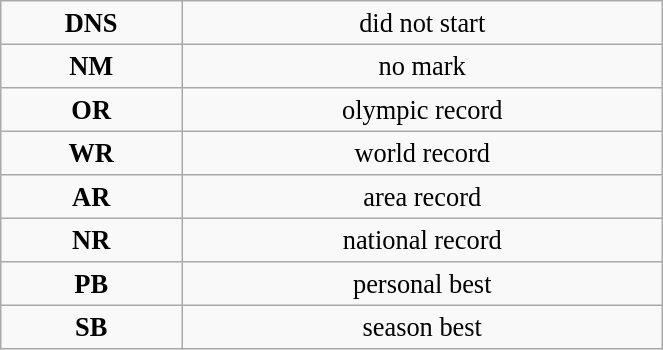<table class="wikitable" style=" text-align:center; font-size:110%;" width="35%">
<tr>
<td><strong>DNS</strong></td>
<td>did not start</td>
</tr>
<tr>
<td><strong>NM</strong></td>
<td>no mark</td>
</tr>
<tr>
<td><strong>OR</strong></td>
<td>olympic record</td>
</tr>
<tr>
<td><strong>WR</strong></td>
<td>world record</td>
</tr>
<tr>
<td><strong>AR</strong></td>
<td>area record</td>
</tr>
<tr>
<td><strong>NR</strong></td>
<td>national record</td>
</tr>
<tr>
<td><strong>PB</strong></td>
<td>personal best</td>
</tr>
<tr>
<td><strong>SB</strong></td>
<td>season best</td>
</tr>
</table>
